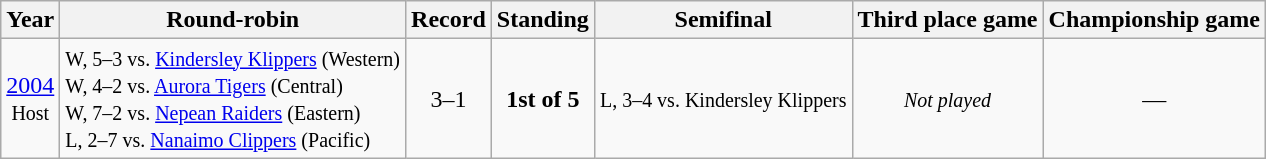<table class="wikitable" style="text-align:center">
<tr>
<th>Year</th>
<th>Round-robin</th>
<th>Record</th>
<th>Standing</th>
<th>Semifinal</th>
<th>Third place game</th>
<th>Championship game</th>
</tr>
<tr>
<td><a href='#'>2004</a><br><small>Host</small></td>
<td align=left><small>W, 5–3 vs. <a href='#'>Kindersley Klippers</a> (Western)<br>W, 4–2 vs. <a href='#'>Aurora Tigers</a> (Central)<br>W, 7–2 vs. <a href='#'>Nepean Raiders</a> (Eastern)<br>L, 2–7 vs. <a href='#'>Nanaimo Clippers</a> (Pacific)</small></td>
<td>3–1</td>
<td><strong>1st of 5</strong></td>
<td><small>L, 3–4 vs. Kindersley Klippers</small></td>
<td><small><em>Not played</em></small></td>
<td>—</td>
</tr>
</table>
